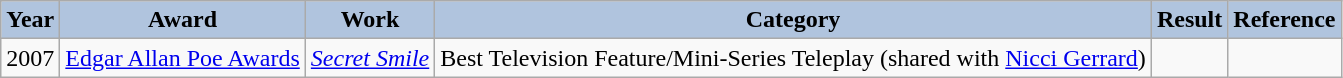<table class="wikitable" style="font-size:100%">
<tr style="text-align:center;">
<th style="background:#B0C4DE;">Year</th>
<th style="background:#B0C4DE;">Award</th>
<th style="background:#B0C4DE;">Work</th>
<th style="background:#B0C4DE;">Category</th>
<th style="background:#B0C4DE;">Result</th>
<th style="background:#B0C4DE;">Reference</th>
</tr>
<tr>
<td>2007</td>
<td><a href='#'>Edgar Allan Poe Awards</a></td>
<td><em><a href='#'>Secret Smile</a></em></td>
<td>Best Television Feature/Mini-Series Teleplay (shared with <a href='#'>Nicci Gerrard</a>)</td>
<td></td>
<td></td>
</tr>
</table>
